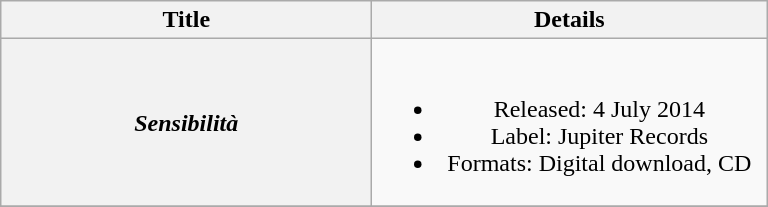<table class="wikitable plainrowheaders" style="text-align:center;" border=1">
<tr>
<th scope="col" style="width:15em;">Title</th>
<th scope="col" style="width:16em;">Details</th>
</tr>
<tr>
<th scope="row"><em>Sensibilità</em></th>
<td><br><ul><li>Released: 4 July 2014</li><li>Label: Jupiter Records</li><li>Formats: Digital download, CD</li></ul></td>
</tr>
<tr>
</tr>
</table>
